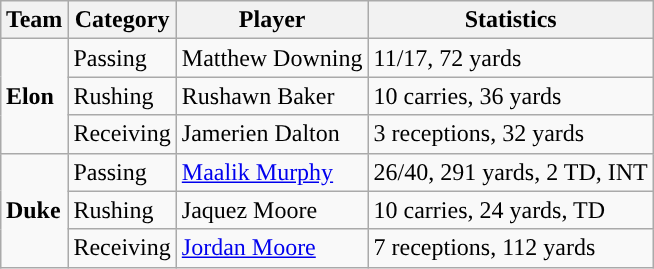<table class="wikitable" style="float: right;">
<tr>
<th>Team</th>
<th>Category</th>
<th>Player</th>
<th>Statistics</th>
</tr>
<tr>
<td rowspan=3><strong>Elon</strong></td>
<td>Passing</td>
<td>Matthew Downing</td>
<td>11/17, 72 yards</td>
</tr>
<tr>
<td>Rushing</td>
<td>Rushawn Baker</td>
<td>10 carries, 36 yards</td>
</tr>
<tr>
<td>Receiving</td>
<td>Jamerien Dalton</td>
<td>3 receptions, 32 yards</td>
</tr>
<tr>
<td rowspan=3><strong>Duke</strong></td>
<td>Passing</td>
<td><a href='#'>Maalik Murphy</a></td>
<td>26/40, 291 yards, 2 TD, INT</td>
</tr>
<tr>
<td>Rushing</td>
<td>Jaquez Moore</td>
<td>10 carries, 24 yards, TD</td>
</tr>
<tr>
<td>Receiving</td>
<td><a href='#'>Jordan Moore</a></td>
<td>7 receptions, 112 yards</td>
</tr>
</table>
